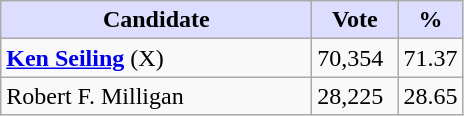<table class="wikitable">
<tr>
<th style="background:#ddf; width:200px;">Candidate</th>
<th style="background:#ddf; width:50px;">Vote</th>
<th style="background:#ddf; width:30px;">%</th>
</tr>
<tr>
<td><strong><a href='#'>Ken Seiling</a></strong> (X)</td>
<td>70,354</td>
<td>71.37</td>
</tr>
<tr>
<td>Robert F. Milligan</td>
<td>28,225</td>
<td>28.65</td>
</tr>
</table>
